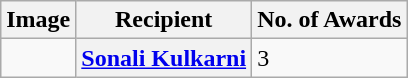<table class="wikitable">
<tr>
<th>Image</th>
<th>Recipient</th>
<th>No. of Awards</th>
</tr>
<tr>
<td></td>
<th><a href='#'>Sonali Kulkarni</a></th>
<td>3</td>
</tr>
</table>
